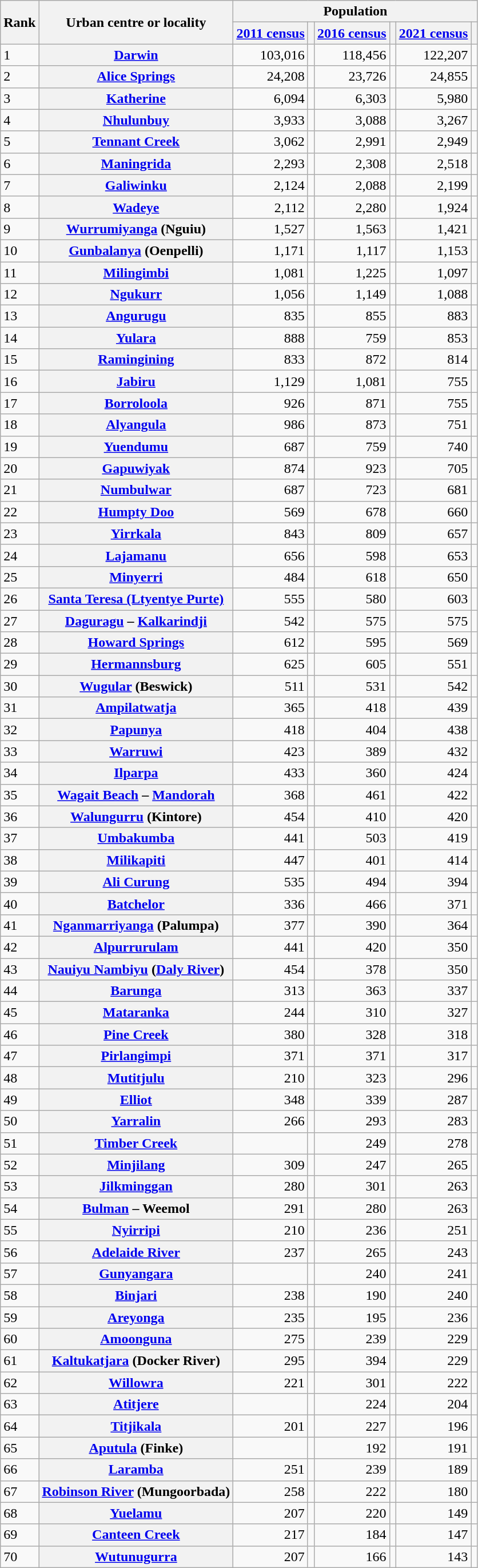<table class="wikitable sortable plainrowheaders">
<tr>
<th scope=col rowspan="2">Rank</th>
<th scope=col rowspan="2">Urban centre or locality</th>
<th scope=colgroup colspan="6">Population</th>
</tr>
<tr>
<th scope=col><a href='#'>2011 census</a></th>
<th scope=col class="unsortable"></th>
<th scope=col><a href='#'>2016 census</a></th>
<th scope=col class="unsortable"></th>
<th scope=col><a href='#'>2021 census</a></th>
<th scope=col class="unsortable"></th>
</tr>
<tr>
<td>1</td>
<th scope=row><a href='#'>Darwin</a></th>
<td align="right">103,016</td>
<td></td>
<td align="right">118,456</td>
<td></td>
<td align="right">122,207</td>
<td></td>
</tr>
<tr>
<td>2</td>
<th scope=row><a href='#'>Alice Springs</a></th>
<td align="right">24,208</td>
<td></td>
<td align="right">23,726</td>
<td></td>
<td align="right">24,855</td>
<td></td>
</tr>
<tr>
<td>3</td>
<th scope=row><a href='#'>Katherine</a></th>
<td align="right">6,094</td>
<td></td>
<td align="right">6,303</td>
<td></td>
<td align="right">5,980</td>
<td></td>
</tr>
<tr>
<td>4</td>
<th scope=row><a href='#'>Nhulunbuy</a></th>
<td align="right">3,933</td>
<td></td>
<td align="right">3,088</td>
<td></td>
<td align="right">3,267</td>
<td></td>
</tr>
<tr>
<td>5</td>
<th scope=row><a href='#'>Tennant Creek</a></th>
<td align="right">3,062</td>
<td></td>
<td align="right">2,991</td>
<td></td>
<td align="right">2,949</td>
<td></td>
</tr>
<tr>
<td>6</td>
<th scope=row><a href='#'>Maningrida</a></th>
<td align="right">2,293</td>
<td></td>
<td align="right">2,308</td>
<td></td>
<td align="right">2,518</td>
<td></td>
</tr>
<tr>
<td>7</td>
<th scope=row><a href='#'>Galiwinku</a></th>
<td align="right">2,124</td>
<td></td>
<td align="right">2,088</td>
<td></td>
<td align="right">2,199</td>
<td></td>
</tr>
<tr>
<td>8</td>
<th scope=row><a href='#'>Wadeye</a></th>
<td align="right">2,112</td>
<td></td>
<td align="right">2,280</td>
<td></td>
<td align="right">1,924</td>
<td></td>
</tr>
<tr>
<td>9</td>
<th scope=row><a href='#'>Wurrumiyanga</a> (Nguiu)</th>
<td align="right">1,527</td>
<td></td>
<td align="right">1,563</td>
<td></td>
<td align="right">1,421</td>
<td></td>
</tr>
<tr>
<td>10</td>
<th scope=row><a href='#'>Gunbalanya</a> (Oenpelli)</th>
<td align="right">1,171</td>
<td></td>
<td align="right">1,117</td>
<td></td>
<td align="right">1,153</td>
<td></td>
</tr>
<tr>
<td>11</td>
<th scope=row><a href='#'>Milingimbi</a></th>
<td align="right">1,081</td>
<td></td>
<td align="right">1,225</td>
<td></td>
<td align="right">1,097</td>
<td></td>
</tr>
<tr>
<td>12</td>
<th scope=row><a href='#'>Ngukurr</a></th>
<td align="right">1,056</td>
<td></td>
<td align="right">1,149</td>
<td></td>
<td align="right">1,088</td>
<td></td>
</tr>
<tr>
<td>13</td>
<th scope=row><a href='#'>Angurugu</a></th>
<td align="right">835</td>
<td></td>
<td align="right">855</td>
<td></td>
<td align="right">883</td>
<td></td>
</tr>
<tr>
<td>14</td>
<th scope=row><a href='#'>Yulara</a></th>
<td align="right">888</td>
<td></td>
<td align="right">759</td>
<td></td>
<td align="right">853</td>
<td></td>
</tr>
<tr>
<td>15</td>
<th scope=row><a href='#'>Ramingining</a></th>
<td align="right">833</td>
<td></td>
<td align="right">872</td>
<td></td>
<td align="right">814</td>
<td></td>
</tr>
<tr>
<td>16</td>
<th scope=row><a href='#'>Jabiru</a></th>
<td align="right">1,129</td>
<td></td>
<td align="right">1,081</td>
<td></td>
<td align="right">755</td>
<td></td>
</tr>
<tr>
<td>17</td>
<th scope=row><a href='#'>Borroloola</a></th>
<td align="right">926</td>
<td></td>
<td align="right">871</td>
<td></td>
<td align="right">755</td>
<td></td>
</tr>
<tr>
<td>18</td>
<th scope=row><a href='#'>Alyangula</a></th>
<td align="right">986</td>
<td></td>
<td align="right">873</td>
<td></td>
<td align="right">751</td>
<td></td>
</tr>
<tr>
<td>19</td>
<th scope=row><a href='#'>Yuendumu</a></th>
<td align="right">687</td>
<td></td>
<td align="right">759</td>
<td></td>
<td align="right">740</td>
<td></td>
</tr>
<tr>
<td>20</td>
<th scope=row><a href='#'>Gapuwiyak</a></th>
<td align="right">874</td>
<td></td>
<td align="right">923</td>
<td></td>
<td align="right">705</td>
<td></td>
</tr>
<tr>
<td>21</td>
<th scope=row><a href='#'>Numbulwar</a></th>
<td align="right">687</td>
<td></td>
<td align="right">723</td>
<td></td>
<td align="right">681</td>
<td></td>
</tr>
<tr>
<td>22</td>
<th scope=row><a href='#'>Humpty Doo</a></th>
<td align="right">569</td>
<td></td>
<td align="right">678</td>
<td></td>
<td align="right">660</td>
<td></td>
</tr>
<tr>
<td>23</td>
<th scope=row><a href='#'>Yirrkala</a></th>
<td align="right">843</td>
<td></td>
<td align="right">809</td>
<td></td>
<td align="right">657</td>
<td></td>
</tr>
<tr>
<td>24</td>
<th scope=row><a href='#'>Lajamanu</a></th>
<td align="right">656</td>
<td></td>
<td align="right">598</td>
<td></td>
<td align="right">653</td>
<td></td>
</tr>
<tr>
<td>25</td>
<th scope=row><a href='#'>Minyerri</a></th>
<td align="right">484</td>
<td></td>
<td align="right">618</td>
<td></td>
<td align="right">650</td>
<td></td>
</tr>
<tr>
<td>26</td>
<th scope=row><a href='#'>Santa Teresa (Ltyentye Purte)</a></th>
<td align="right">555</td>
<td></td>
<td align="right">580</td>
<td></td>
<td align="right">603</td>
<td></td>
</tr>
<tr>
<td>27</td>
<th scope=row><a href='#'>Daguragu</a> – <a href='#'>Kalkarindji</a></th>
<td align="right">542</td>
<td></td>
<td align="right">575</td>
<td></td>
<td align="right">575</td>
<td></td>
</tr>
<tr>
<td>28</td>
<th scope=row><a href='#'>Howard Springs</a></th>
<td align="right">612</td>
<td></td>
<td align="right">595</td>
<td></td>
<td align="right">569</td>
<td></td>
</tr>
<tr>
<td>29</td>
<th scope=row><a href='#'>Hermannsburg</a></th>
<td align="right">625</td>
<td></td>
<td align="right">605</td>
<td></td>
<td align="right">551</td>
<td></td>
</tr>
<tr>
<td>30</td>
<th scope=row><a href='#'>Wugular</a> (Beswick)</th>
<td align="right">511</td>
<td></td>
<td align="right">531</td>
<td></td>
<td align="right">542</td>
<td></td>
</tr>
<tr>
<td>31</td>
<th scope=row><a href='#'>Ampilatwatja</a></th>
<td align="right">365</td>
<td></td>
<td align="right">418</td>
<td></td>
<td align="right">439</td>
<td></td>
</tr>
<tr>
<td>32</td>
<th scope=row><a href='#'>Papunya</a></th>
<td align="right">418</td>
<td></td>
<td align="right">404</td>
<td></td>
<td align="right">438</td>
<td></td>
</tr>
<tr>
<td>33</td>
<th scope=row><a href='#'>Warruwi</a></th>
<td align="right">423</td>
<td></td>
<td align="right">389</td>
<td></td>
<td align="right">432</td>
<td></td>
</tr>
<tr>
<td>34</td>
<th scope=row><a href='#'>Ilparpa</a></th>
<td align="right">433</td>
<td></td>
<td align="right">360</td>
<td></td>
<td align="right">424</td>
<td></td>
</tr>
<tr>
<td>35</td>
<th scope=row><a href='#'>Wagait Beach</a> – <a href='#'>Mandorah</a></th>
<td align="right">368</td>
<td></td>
<td align="right">461</td>
<td></td>
<td align="right">422</td>
<td></td>
</tr>
<tr>
<td>36</td>
<th scope=row><a href='#'>Walungurru</a> (Kintore)</th>
<td align="right">454</td>
<td></td>
<td align="right">410</td>
<td></td>
<td align="right">420</td>
<td></td>
</tr>
<tr>
<td>37</td>
<th scope=row><a href='#'>Umbakumba</a></th>
<td align="right">441</td>
<td></td>
<td align="right">503</td>
<td></td>
<td align="right">419</td>
<td></td>
</tr>
<tr>
<td>38</td>
<th scope=row><a href='#'>Milikapiti</a></th>
<td align="right">447</td>
<td></td>
<td align="right">401</td>
<td></td>
<td align="right">414</td>
<td></td>
</tr>
<tr>
<td>39</td>
<th scope=row><a href='#'>Ali Curung</a></th>
<td align="right">535</td>
<td></td>
<td align="right">494</td>
<td></td>
<td align="right">394</td>
<td></td>
</tr>
<tr>
<td>40</td>
<th scope=row><a href='#'>Batchelor</a></th>
<td align="right">336</td>
<td></td>
<td align="right">466</td>
<td></td>
<td align="right">371</td>
<td></td>
</tr>
<tr>
<td>41</td>
<th scope=row><a href='#'>Nganmarriyanga</a> (Palumpa)</th>
<td align="right">377</td>
<td></td>
<td align="right">390</td>
<td></td>
<td align="right">364</td>
<td></td>
</tr>
<tr>
<td>42</td>
<th scope=row><a href='#'>Alpurrurulam</a></th>
<td align="right">441</td>
<td></td>
<td align="right">420</td>
<td></td>
<td align="right">350</td>
<td></td>
</tr>
<tr>
<td>43</td>
<th scope=row><a href='#'>Nauiyu Nambiyu</a> (<a href='#'>Daly River</a>)</th>
<td align="right">454</td>
<td></td>
<td align="right">378</td>
<td></td>
<td align="right">350</td>
<td></td>
</tr>
<tr>
<td>44</td>
<th scope=row><a href='#'>Barunga</a></th>
<td align="right">313</td>
<td></td>
<td align="right">363</td>
<td></td>
<td align="right">337</td>
<td></td>
</tr>
<tr>
<td>45</td>
<th scope=row><a href='#'>Mataranka</a></th>
<td align="right">244</td>
<td></td>
<td align="right">310</td>
<td></td>
<td align="right">327</td>
<td></td>
</tr>
<tr>
<td>46</td>
<th scope=row><a href='#'>Pine Creek</a></th>
<td align="right">380</td>
<td></td>
<td align="right">328</td>
<td></td>
<td align="right">318</td>
<td></td>
</tr>
<tr>
<td>47</td>
<th scope=row><a href='#'>Pirlangimpi</a></th>
<td align="right">371</td>
<td></td>
<td align="right">371</td>
<td></td>
<td align="right">317</td>
<td></td>
</tr>
<tr>
<td>48</td>
<th scope=row><a href='#'>Mutitjulu</a></th>
<td align="right">210</td>
<td></td>
<td align="right">323</td>
<td></td>
<td align="right">296</td>
<td></td>
</tr>
<tr>
<td>49</td>
<th scope=row><a href='#'>Elliot</a></th>
<td align="right">348</td>
<td></td>
<td align="right">339</td>
<td></td>
<td align="right">287</td>
<td></td>
</tr>
<tr>
<td>50</td>
<th scope=row><a href='#'>Yarralin</a></th>
<td align="right">266</td>
<td></td>
<td align="right">293</td>
<td></td>
<td align="right">283</td>
<td></td>
</tr>
<tr>
<td>51</td>
<th scope=row><a href='#'>Timber Creek</a></th>
<td></td>
<td></td>
<td align="right">249</td>
<td></td>
<td align="right">278</td>
<td></td>
</tr>
<tr>
<td>52</td>
<th scope=row><a href='#'>Minjilang</a></th>
<td align="right">309</td>
<td></td>
<td align="right">247</td>
<td></td>
<td align="right">265</td>
<td></td>
</tr>
<tr>
<td>53</td>
<th scope=row><a href='#'>Jilkminggan</a></th>
<td align="right">280</td>
<td></td>
<td align="right">301</td>
<td></td>
<td align="right">263</td>
<td></td>
</tr>
<tr>
<td>54</td>
<th scope=row><a href='#'>Bulman</a> – Weemol</th>
<td align="right">291</td>
<td></td>
<td align="right">280</td>
<td></td>
<td align="right">263</td>
<td></td>
</tr>
<tr>
<td>55</td>
<th scope=row><a href='#'>Nyirripi</a></th>
<td align="right">210</td>
<td></td>
<td align="right">236</td>
<td></td>
<td align="right">251</td>
<td></td>
</tr>
<tr>
<td>56</td>
<th scope=row><a href='#'>Adelaide River</a></th>
<td align="right">237</td>
<td></td>
<td align="right">265</td>
<td></td>
<td align="right">243</td>
<td></td>
</tr>
<tr>
<td>57</td>
<th scope=row><a href='#'>Gunyangara</a></th>
<td></td>
<td></td>
<td align="right">240</td>
<td></td>
<td align="right">241</td>
<td></td>
</tr>
<tr>
<td>58</td>
<th scope=row><a href='#'>Binjari</a></th>
<td align="right">238</td>
<td></td>
<td align="right">190</td>
<td></td>
<td align="right">240</td>
<td></td>
</tr>
<tr>
<td>59</td>
<th scope=row><a href='#'>Areyonga</a></th>
<td align="right">235</td>
<td></td>
<td align="right">195</td>
<td></td>
<td align="right">236</td>
<td></td>
</tr>
<tr>
<td>60</td>
<th scope=row><a href='#'>Amoonguna</a></th>
<td align="right">275</td>
<td></td>
<td align="right">239</td>
<td></td>
<td align="right">229</td>
<td></td>
</tr>
<tr>
<td>61</td>
<th scope=row><a href='#'>Kaltukatjara</a> (Docker River)</th>
<td align="right">295</td>
<td></td>
<td align="right">394</td>
<td></td>
<td align="right">229</td>
<td></td>
</tr>
<tr>
<td>62</td>
<th scope=row><a href='#'>Willowra</a></th>
<td align="right">221</td>
<td></td>
<td align="right">301</td>
<td></td>
<td align="right">222</td>
<td></td>
</tr>
<tr>
<td>63</td>
<th scope=row><a href='#'>Atitjere</a></th>
<td></td>
<td></td>
<td align="right">224</td>
<td></td>
<td align="right">204</td>
<td></td>
</tr>
<tr>
<td>64</td>
<th scope=row><a href='#'>Titjikala</a></th>
<td align="right">201</td>
<td></td>
<td align="right">227</td>
<td></td>
<td align="right">196</td>
<td></td>
</tr>
<tr>
<td>65</td>
<th scope=row><a href='#'>Aputula</a> (Finke)</th>
<td></td>
<td></td>
<td align="right">192</td>
<td></td>
<td align="right">191</td>
<td></td>
</tr>
<tr>
<td>66</td>
<th scope=row><a href='#'>Laramba</a></th>
<td align="right">251</td>
<td></td>
<td align="right">239</td>
<td></td>
<td align="right">189</td>
<td></td>
</tr>
<tr>
<td>67</td>
<th scope=row><a href='#'>Robinson River</a> (Mungoorbada)</th>
<td align="right">258</td>
<td></td>
<td align="right">222</td>
<td></td>
<td align="right">180</td>
<td></td>
</tr>
<tr>
<td>68</td>
<th scope=row><a href='#'>Yuelamu</a></th>
<td align="right">207</td>
<td></td>
<td align="right">220</td>
<td></td>
<td align="right">149</td>
<td></td>
</tr>
<tr>
<td>69</td>
<th scope=row><a href='#'>Canteen Creek</a></th>
<td align="right">217</td>
<td></td>
<td align="right">184</td>
<td></td>
<td align="right">147</td>
<td></td>
</tr>
<tr>
<td>70</td>
<th scope=row><a href='#'>Wutunugurra</a></th>
<td align="right">207</td>
<td></td>
<td align="right">166</td>
<td></td>
<td align="right">143</td>
<td></td>
</tr>
</table>
